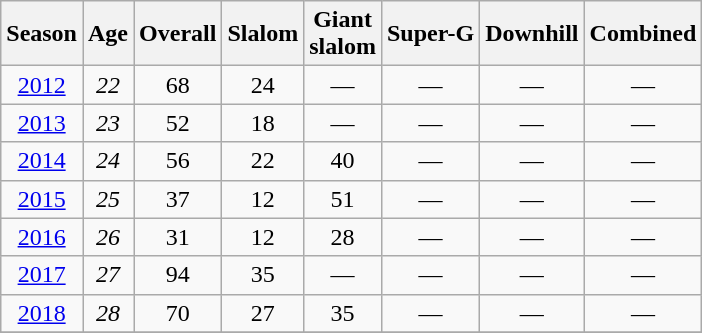<table class=wikitable style="text-align:center">
<tr>
<th>Season</th>
<th>Age</th>
<th>Overall</th>
<th>Slalom</th>
<th>Giant<br>slalom</th>
<th>Super-G</th>
<th>Downhill</th>
<th>Combined</th>
</tr>
<tr>
<td><a href='#'>2012</a></td>
<td><em>22</em></td>
<td>68</td>
<td>24</td>
<td>—</td>
<td>—</td>
<td>—</td>
<td>—</td>
</tr>
<tr>
<td><a href='#'>2013</a></td>
<td><em>23</em></td>
<td>52</td>
<td>18</td>
<td>—</td>
<td>—</td>
<td>—</td>
<td>—</td>
</tr>
<tr>
<td><a href='#'>2014</a></td>
<td><em>24</em></td>
<td>56</td>
<td>22</td>
<td>40</td>
<td>—</td>
<td>—</td>
<td>—</td>
</tr>
<tr>
<td><a href='#'>2015</a></td>
<td><em>25</em></td>
<td>37</td>
<td>12</td>
<td>51</td>
<td>—</td>
<td>—</td>
<td>—</td>
</tr>
<tr>
<td><a href='#'>2016</a></td>
<td><em>26</em></td>
<td>31</td>
<td>12</td>
<td>28</td>
<td>—</td>
<td>—</td>
<td>—</td>
</tr>
<tr>
<td><a href='#'>2017</a></td>
<td><em>27</em></td>
<td>94</td>
<td>35</td>
<td>—</td>
<td>—</td>
<td>—</td>
<td>—</td>
</tr>
<tr>
<td><a href='#'>2018</a></td>
<td><em>28</em></td>
<td>70</td>
<td>27</td>
<td>35</td>
<td>—</td>
<td>—</td>
<td>—</td>
</tr>
<tr>
</tr>
</table>
